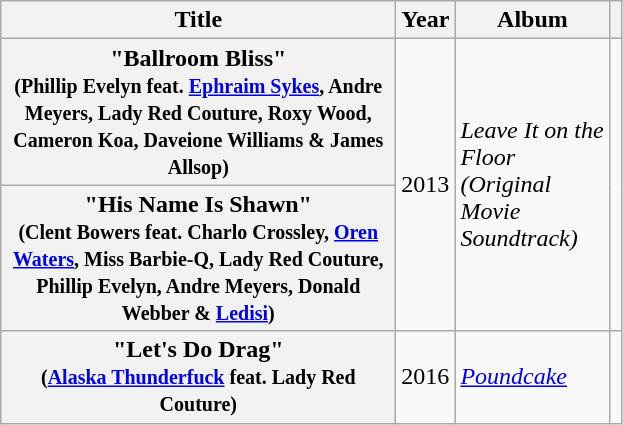<table class="wikitable plainrowheaders sortable" style="text-align:left;">
<tr>
<th scope="col"  style="width:16em;">Title</th>
<th scope="col"  style="width:2em;">Year</th>
<th scope="col"  style="width:6em;">Album</th>
<th rowspan="1"  style="text-align: center;" class="unsortable"></th>
</tr>
<tr>
<th scope="row">"Ballroom Bliss"<br><small>(Phillip Evelyn feat. <a href='#'>Ephraim Sykes</a>, Andre Meyers, Lady Red Couture, Roxy Wood, Cameron Koa, Daveione Williams & James Allsop)</small></th>
<td rowspan="2">2013</td>
<td rowspan="2"><em>Leave It on the Floor (Original Movie Soundtrack)</em></td>
<td rowspan="2" style="text-align: center;"></td>
</tr>
<tr>
<th scope="row">"His Name Is Shawn"<br><small>(Clent Bowers feat. Charlo Crossley, <a href='#'>Oren Waters</a>, Miss Barbie-Q, Lady Red Couture, Phillip Evelyn, Andre Meyers, Donald Webber & <a href='#'>Ledisi</a>)</small></th>
</tr>
<tr>
<th scope="row">"Let's Do Drag"<br><small>(<a href='#'>Alaska Thunderfuck</a> feat. Lady Red Couture)</small></th>
<td rowspan="1">2016</td>
<td rowspan="1"><em><a href='#'>Poundcake</a></em></td>
<td style="text-align: center;"></td>
</tr>
</table>
